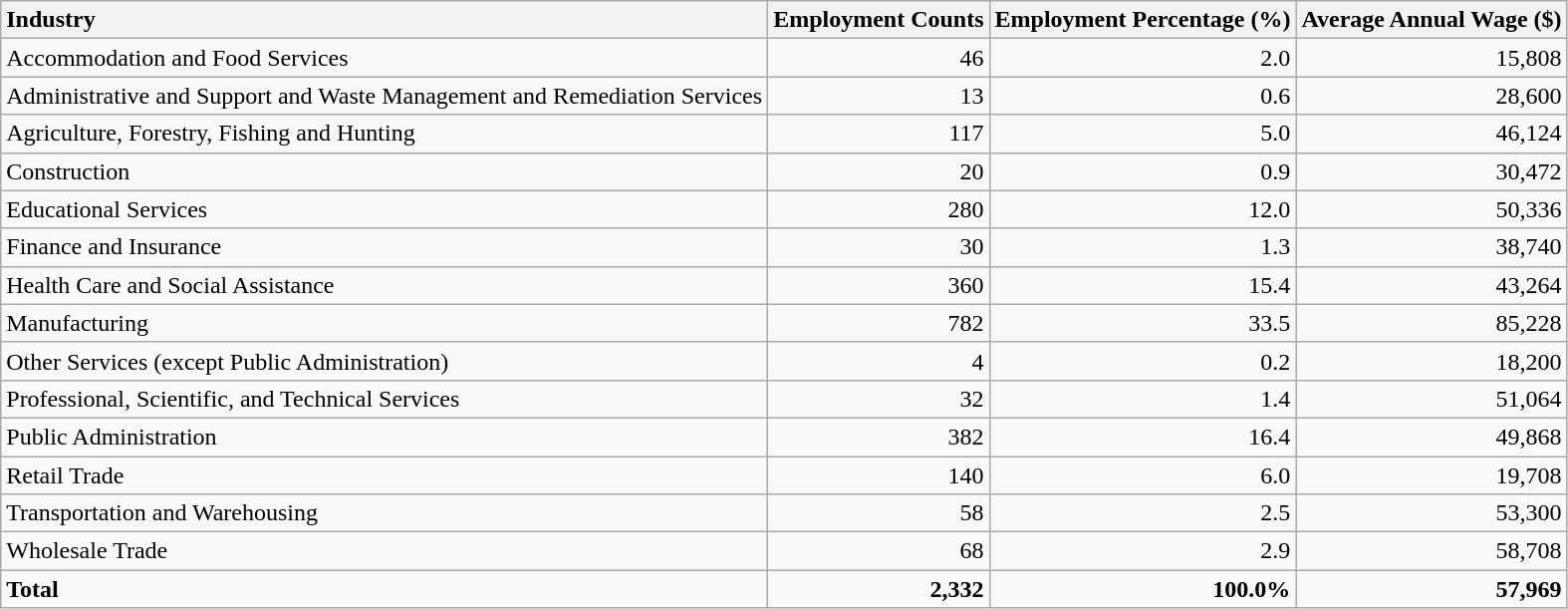<table class="wikitable sortable">
<tr>
<th style="text-align:left;">Industry</th>
<th style="text-align:right;">Employment Counts</th>
<th style="text-align:right;">Employment Percentage (%)</th>
<th style="text-align:right;">Average Annual Wage ($)</th>
</tr>
<tr>
<td style="text-align:left;">Accommodation and Food Services</td>
<td style="text-align:right;">46</td>
<td style="text-align:right;">2.0</td>
<td style="text-align:right;">15,808</td>
</tr>
<tr>
<td style="text-align:left;">Administrative and Support and Waste Management and Remediation Services</td>
<td style="text-align:right;">13</td>
<td style="text-align:right;">0.6</td>
<td style="text-align:right;">28,600</td>
</tr>
<tr>
<td style="text-align:left;">Agriculture, Forestry, Fishing and Hunting</td>
<td style="text-align:right;">117</td>
<td style="text-align:right;">5.0</td>
<td style="text-align:right;">46,124</td>
</tr>
<tr>
<td style="text-align:left;">Construction</td>
<td style="text-align:right;">20</td>
<td style="text-align:right;">0.9</td>
<td style="text-align:right;">30,472</td>
</tr>
<tr>
<td style="text-align:left;">Educational Services</td>
<td style="text-align:right;">280</td>
<td style="text-align:right;">12.0</td>
<td style="text-align:right;">50,336</td>
</tr>
<tr>
<td style="text-align:left;">Finance and Insurance</td>
<td style="text-align:right;">30</td>
<td style="text-align:right;">1.3</td>
<td style="text-align:right;">38,740</td>
</tr>
<tr>
<td style="text-align:left;">Health Care and Social Assistance</td>
<td style="text-align:right;">360</td>
<td style="text-align:right;">15.4</td>
<td style="text-align:right;">43,264</td>
</tr>
<tr>
<td style="text-align:left;">Manufacturing</td>
<td style="text-align:right;">782</td>
<td style="text-align:right;">33.5</td>
<td style="text-align:right;">85,228</td>
</tr>
<tr>
<td style="text-align:left;">Other Services (except Public Administration)</td>
<td style="text-align:right;">4</td>
<td style="text-align:right;">0.2</td>
<td style="text-align:right;">18,200</td>
</tr>
<tr>
<td style="text-align:left;">Professional, Scientific, and Technical Services</td>
<td style="text-align:right;">32</td>
<td style="text-align:right;">1.4</td>
<td style="text-align:right;">51,064</td>
</tr>
<tr>
<td style="text-align:left;">Public Administration</td>
<td style="text-align:right;">382</td>
<td style="text-align:right;">16.4</td>
<td style="text-align:right;">49,868</td>
</tr>
<tr>
<td style="text-align:left;">Retail Trade</td>
<td style="text-align:right;">140</td>
<td style="text-align:right;">6.0</td>
<td style="text-align:right;">19,708</td>
</tr>
<tr>
<td style="text-align:left;">Transportation and Warehousing</td>
<td style="text-align:right;">58</td>
<td style="text-align:right;">2.5</td>
<td style="text-align:right;">53,300</td>
</tr>
<tr>
<td style="text-align:left;">Wholesale Trade</td>
<td style="text-align:right;">68</td>
<td style="text-align:right;">2.9</td>
<td style="text-align:right;">58,708</td>
</tr>
<tr>
<td style="text-align:left; font-weight:bold;"><strong>Total</strong></td>
<td style="text-align:right; font-weight:bold;"><strong>2,332</strong></td>
<td style="text-align:right; font-weight:bold;"><strong>100.0%</strong></td>
<td style="text-align:right; font-weight:bold;"><strong>57,969</strong></td>
</tr>
</table>
